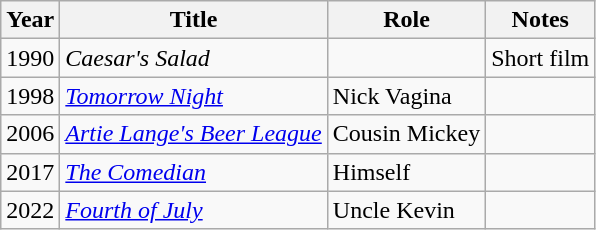<table class="wikitable">
<tr ">
<th>Year</th>
<th>Title</th>
<th>Role</th>
<th>Notes</th>
</tr>
<tr>
<td>1990</td>
<td><em>Caesar's Salad</em></td>
<td></td>
<td>Short film</td>
</tr>
<tr>
<td>1998</td>
<td><em><a href='#'>Tomorrow Night</a></em></td>
<td>Nick Vagina</td>
<td></td>
</tr>
<tr>
<td>2006</td>
<td><em><a href='#'>Artie Lange's Beer League</a></em></td>
<td>Cousin Mickey</td>
<td></td>
</tr>
<tr>
<td>2017</td>
<td><em><a href='#'>The Comedian</a></em></td>
<td>Himself</td>
<td></td>
</tr>
<tr>
<td>2022</td>
<td><em><a href='#'>Fourth of July</a></em></td>
<td>Uncle Kevin</td>
<td></td>
</tr>
</table>
